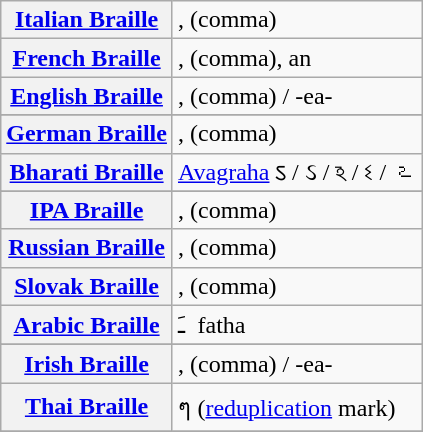<table class="wikitable">
<tr>
<th align=left><a href='#'>Italian Braille</a></th>
<td>, (comma)</td>
</tr>
<tr>
<th align=left><a href='#'>French Braille</a></th>
<td>, (comma), an</td>
</tr>
<tr>
<th align=left><a href='#'>English Braille</a></th>
<td>, (comma) / -ea-</td>
</tr>
<tr>
</tr>
<tr>
<th align=left><a href='#'>German Braille</a></th>
<td>, (comma)</td>
</tr>
<tr>
<th align=left><a href='#'>Bharati Braille</a></th>
<td><a href='#'>Avagraha</a> ऽ / ઽ / ঽ / ଽ / ఽ </td>
</tr>
<tr>
</tr>
<tr>
<th align=left><a href='#'>IPA Braille</a></th>
<td>, (comma)</td>
</tr>
<tr>
<th align=left><a href='#'>Russian Braille</a></th>
<td>, (comma)</td>
</tr>
<tr>
<th align=left><a href='#'>Slovak Braille</a></th>
<td>, (comma)</td>
</tr>
<tr>
<th align=left><a href='#'>Arabic Braille</a></th>
<td>ـَ   fatha</td>
</tr>
<tr>
</tr>
<tr>
<th align=left><a href='#'>Irish Braille</a></th>
<td>, (comma) / -ea-</td>
</tr>
<tr>
<th align=left><a href='#'>Thai Braille</a></th>
<td>ๆ (<a href='#'>reduplication</a> mark)</td>
</tr>
<tr>
</tr>
</table>
